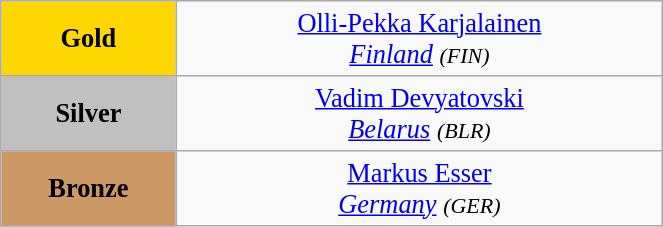<table class="wikitable" style=" text-align:center; font-size:110%;" width="35%">
<tr>
<td bgcolor="gold"><strong>Gold</strong></td>
<td> <a href='#'>Olli-Pekka Karjalainen</a><br><em><a href='#'>Finland</a> <small>(FIN)</small></em></td>
</tr>
<tr>
<td bgcolor="silver"><strong>Silver</strong></td>
<td> <a href='#'>Vadim Devyatovski</a><br><em><a href='#'>Belarus</a> <small>(BLR)</small></em></td>
</tr>
<tr>
<td bgcolor="CC9966"><strong>Bronze</strong></td>
<td> <a href='#'>Markus Esser</a><br><em><a href='#'>Germany</a> <small>(GER)</small></em></td>
</tr>
</table>
